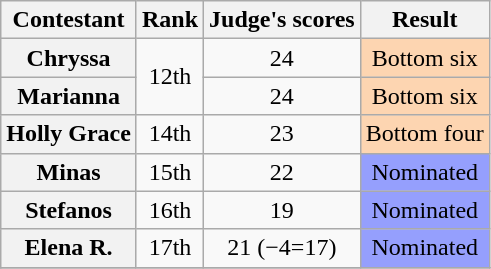<table class="wikitable sortable plainrowheaders" style="text-align:center;">
<tr>
<th scope="col">Contestant</th>
<th scope="col">Rank</th>
<th scope="col">Judge's scores</th>
<th scope="col">Result</th>
</tr>
<tr>
<th scope="row">Chryssa</th>
<td rowspan="2">12th</td>
<td>24</td>
<td style="background:#fdd5b1">Bottom six</td>
</tr>
<tr>
<th scope="row">Marianna</th>
<td>24</td>
<td style="background:#fdd5b1">Bottom six</td>
</tr>
<tr>
<th scope="row">Holly Grace</th>
<td>14th</td>
<td>23</td>
<td style="background:#fdd5b1">Bottom four</td>
</tr>
<tr>
<th scope="row">Minas</th>
<td>15th</td>
<td>22</td>
<td style="background:#959ffd">Nominated</td>
</tr>
<tr>
<th scope="row">Stefanos</th>
<td>16th</td>
<td>19</td>
<td style="background:#959ffd">Nominated</td>
</tr>
<tr>
<th scope="row">Elena R.</th>
<td>17th</td>
<td>21 (−4=17)</td>
<td style="background:#959ffd">Nominated</td>
</tr>
<tr>
</tr>
</table>
